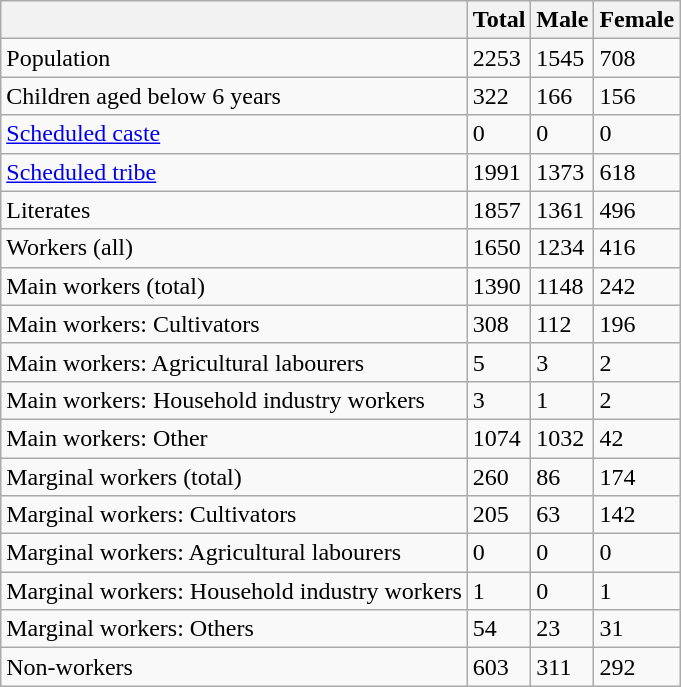<table class="wikitable sortable">
<tr>
<th></th>
<th>Total</th>
<th>Male</th>
<th>Female</th>
</tr>
<tr>
<td>Population</td>
<td>2253</td>
<td>1545</td>
<td>708</td>
</tr>
<tr>
<td>Children aged below 6 years</td>
<td>322</td>
<td>166</td>
<td>156</td>
</tr>
<tr>
<td><a href='#'>Scheduled caste</a></td>
<td>0</td>
<td>0</td>
<td>0</td>
</tr>
<tr>
<td><a href='#'>Scheduled tribe</a></td>
<td>1991</td>
<td>1373</td>
<td>618</td>
</tr>
<tr>
<td>Literates</td>
<td>1857</td>
<td>1361</td>
<td>496</td>
</tr>
<tr>
<td>Workers (all)</td>
<td>1650</td>
<td>1234</td>
<td>416</td>
</tr>
<tr>
<td>Main workers (total)</td>
<td>1390</td>
<td>1148</td>
<td>242</td>
</tr>
<tr>
<td>Main workers: Cultivators</td>
<td>308</td>
<td>112</td>
<td>196</td>
</tr>
<tr>
<td>Main workers: Agricultural labourers</td>
<td>5</td>
<td>3</td>
<td>2</td>
</tr>
<tr>
<td>Main workers: Household industry workers</td>
<td>3</td>
<td>1</td>
<td>2</td>
</tr>
<tr>
<td>Main workers: Other</td>
<td>1074</td>
<td>1032</td>
<td>42</td>
</tr>
<tr>
<td>Marginal workers (total)</td>
<td>260</td>
<td>86</td>
<td>174</td>
</tr>
<tr>
<td>Marginal workers: Cultivators</td>
<td>205</td>
<td>63</td>
<td>142</td>
</tr>
<tr>
<td>Marginal workers: Agricultural labourers</td>
<td>0</td>
<td>0</td>
<td>0</td>
</tr>
<tr>
<td>Marginal workers: Household industry workers</td>
<td>1</td>
<td>0</td>
<td>1</td>
</tr>
<tr>
<td>Marginal workers: Others</td>
<td>54</td>
<td>23</td>
<td>31</td>
</tr>
<tr>
<td>Non-workers</td>
<td>603</td>
<td>311</td>
<td>292</td>
</tr>
</table>
